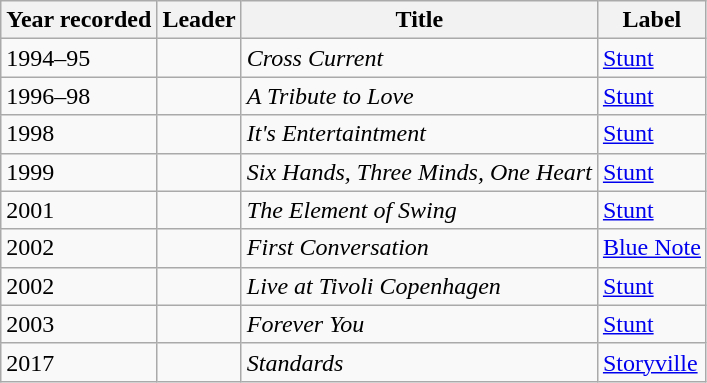<table class="wikitable sortable">
<tr>
<th>Year recorded</th>
<th>Leader</th>
<th>Title</th>
<th>Label</th>
</tr>
<tr>
<td>1994–95</td>
<td></td>
<td><em>Cross Current</em></td>
<td><a href='#'>Stunt</a></td>
</tr>
<tr>
<td>1996–98</td>
<td></td>
<td><em>A Tribute to Love</em></td>
<td><a href='#'>Stunt</a></td>
</tr>
<tr>
<td>1998</td>
<td></td>
<td><em>It's Entertaintment</em></td>
<td><a href='#'>Stunt</a></td>
</tr>
<tr>
<td>1999</td>
<td></td>
<td><em>Six Hands, Three Minds, One Heart</em></td>
<td><a href='#'>Stunt</a></td>
</tr>
<tr>
<td>2001</td>
<td></td>
<td><em>The Element of Swing</em></td>
<td><a href='#'>Stunt</a></td>
</tr>
<tr>
<td>2002</td>
<td></td>
<td><em>First Conversation</em></td>
<td><a href='#'>Blue Note</a></td>
</tr>
<tr>
<td>2002</td>
<td></td>
<td><em>Live at Tivoli Copenhagen</em></td>
<td><a href='#'>Stunt</a></td>
</tr>
<tr>
<td>2003</td>
<td></td>
<td><em>Forever You</em></td>
<td><a href='#'>Stunt</a></td>
</tr>
<tr>
<td>2017</td>
<td></td>
<td><em>Standards</em></td>
<td><a href='#'>Storyville</a></td>
</tr>
</table>
